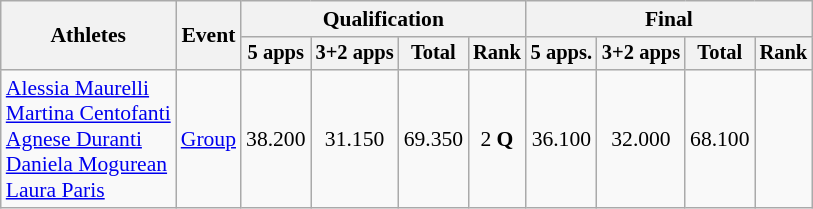<table class="wikitable" style="text-align:center; font-size:90%">
<tr>
<th rowspan="2">Athletes</th>
<th rowspan="2">Event</th>
<th colspan="4">Qualification</th>
<th colspan="4">Final</th>
</tr>
<tr style="font-size:95%">
<th>5 apps</th>
<th>3+2 apps</th>
<th>Total</th>
<th>Rank</th>
<th>5 apps.</th>
<th>3+2 apps</th>
<th>Total</th>
<th>Rank</th>
</tr>
<tr>
<td align=left><a href='#'>Alessia Maurelli</a><br><a href='#'>Martina Centofanti</a><br><a href='#'>Agnese Duranti</a><br><a href='#'>Daniela Mogurean</a><br><a href='#'>Laura Paris</a></td>
<td align=left><a href='#'>Group</a></td>
<td>38.200</td>
<td>31.150</td>
<td>69.350</td>
<td>2 <strong>Q</strong></td>
<td>36.100</td>
<td>32.000</td>
<td>68.100</td>
<td></td>
</tr>
</table>
